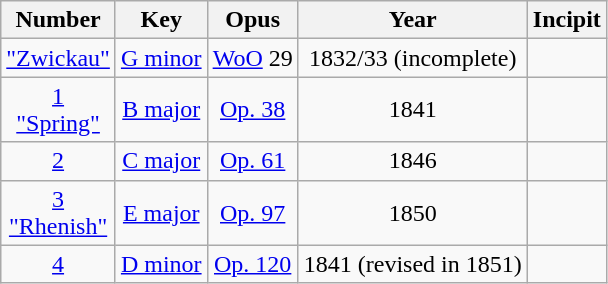<table class="wikitable sortable">
<tr>
<th>Number</th>
<th>Key</th>
<th>Opus</th>
<th>Year</th>
<th>Incipit</th>
</tr>
<tr align=center>
<td><a href='#'>"Zwickau"</a></td>
<td><a href='#'>G minor</a></td>
<td><a href='#'>WoO</a> 29</td>
<td>1832/33 (incomplete)</td>
<td></td>
</tr>
<tr align=center>
<td><a href='#'>1<br>"Spring"</a></td>
<td><a href='#'>B major</a></td>
<td><a href='#'>Op. 38</a></td>
<td>1841</td>
<td></td>
</tr>
<tr align=center>
<td><a href='#'>2</a></td>
<td><a href='#'>C major</a></td>
<td><a href='#'>Op. 61</a></td>
<td>1846</td>
<td></td>
</tr>
<tr align=center>
<td><a href='#'>3<br>"Rhenish"</a></td>
<td><a href='#'>E major</a></td>
<td><a href='#'>Op. 97</a></td>
<td>1850</td>
<td></td>
</tr>
<tr align=center>
<td><a href='#'>4</a></td>
<td><a href='#'>D minor</a></td>
<td><a href='#'>Op. 120</a></td>
<td>1841 (revised in 1851)</td>
<td></td>
</tr>
</table>
